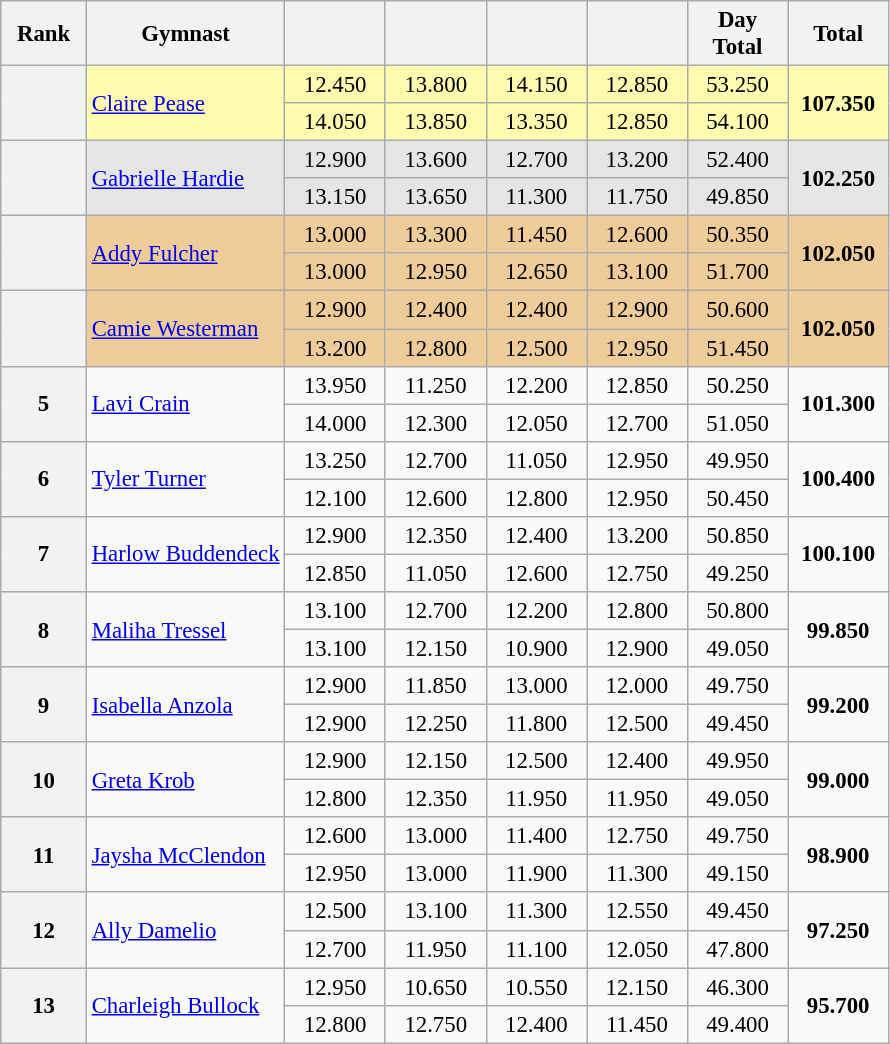<table class="wikitable sortable" style="text-align:center; font-size:95%">
<tr>
<th scope="col" style="width:50px;">Rank</th>
<th scope="col">Gymnast</th>
<th scope="col" style="width:60px;"></th>
<th scope="col" style="width:60px;"></th>
<th scope="col" style="width:60px;"></th>
<th scope="col" style="width:60px;"></th>
<th scope="col" style="width:60px;">Day Total</th>
<th scope="col" style="width:60px;">Total</th>
</tr>
<tr style="background:#fffcaf;">
<th rowspan="2" scope=row style="text-align:center"></th>
<td rowspan="2" align=left><a href='#'>Claire Pease</a></td>
<td>12.450</td>
<td>13.800</td>
<td>14.150</td>
<td>12.850</td>
<td>53.250</td>
<td rowspan="2"><strong>107.350</strong></td>
</tr>
<tr style="background:#fffcaf;">
<td>14.050</td>
<td>13.850</td>
<td>13.350</td>
<td>12.850</td>
<td>54.100</td>
</tr>
<tr style="background:#e5e5e5;">
<th rowspan="2" scope=row style="text-align:center"></th>
<td rowspan="2" align=left><a href='#'>Gabrielle Hardie</a></td>
<td>12.900</td>
<td>13.600</td>
<td>12.700</td>
<td>13.200</td>
<td>52.400</td>
<td rowspan="2"><strong>102.250</strong></td>
</tr>
<tr style="background:#e5e5e5;">
<td>13.150</td>
<td>13.650</td>
<td>11.300</td>
<td>11.750</td>
<td>49.850</td>
</tr>
<tr style="background:#ec9;">
<th rowspan="2" scope=row style="text-align:center"></th>
<td rowspan="2" align=left><a href='#'>Addy Fulcher</a></td>
<td>13.000</td>
<td>13.300</td>
<td>11.450</td>
<td>12.600</td>
<td>50.350</td>
<td rowspan="2"><strong>102.050</strong></td>
</tr>
<tr style="background:#ec9;">
<td>13.000</td>
<td>12.950</td>
<td>12.650</td>
<td>13.100</td>
<td>51.700</td>
</tr>
<tr style="background:#ec9;">
<th rowspan="2" scope=row style="text-align:center"></th>
<td rowspan="2" align=left><a href='#'>Camie Westerman</a></td>
<td>12.900</td>
<td>12.400</td>
<td>12.400</td>
<td>12.900</td>
<td>50.600</td>
<td rowspan="2"><strong>102.050</strong></td>
</tr>
<tr style="background:#ec9;">
<td>13.200</td>
<td>12.800</td>
<td>12.500</td>
<td>12.950</td>
<td>51.450</td>
</tr>
<tr>
<th rowspan="2" scope=row style="text-align:center">5</th>
<td rowspan="2" align=left><a href='#'>Lavi Crain</a></td>
<td>13.950</td>
<td>11.250</td>
<td>12.200</td>
<td>12.850</td>
<td>50.250</td>
<td rowspan="2"><strong>101.300</strong></td>
</tr>
<tr>
<td>14.000</td>
<td>12.300</td>
<td>12.050</td>
<td>12.700</td>
<td>51.050</td>
</tr>
<tr>
<th rowspan="2" scope=row style="text-align:center">6</th>
<td rowspan="2" align=left><a href='#'>Tyler Turner</a></td>
<td>13.250</td>
<td>12.700</td>
<td>11.050</td>
<td>12.950</td>
<td>49.950</td>
<td rowspan="2"><strong>100.400</strong></td>
</tr>
<tr>
<td>12.100</td>
<td>12.600</td>
<td>12.800</td>
<td>12.950</td>
<td>50.450</td>
</tr>
<tr>
<th rowspan="2" scope=row style="text-align:center">7</th>
<td rowspan="2" align=left><a href='#'>Harlow Buddendeck</a></td>
<td>12.900</td>
<td>12.350</td>
<td>12.400</td>
<td>13.200</td>
<td>50.850</td>
<td rowspan="2"><strong>100.100</strong></td>
</tr>
<tr>
<td>12.850</td>
<td>11.050</td>
<td>12.600</td>
<td>12.750</td>
<td>49.250</td>
</tr>
<tr>
<th rowspan="2" scope=row style="text-align:center">8</th>
<td rowspan="2" align=left><a href='#'>Maliha Tressel</a></td>
<td>13.100</td>
<td>12.700</td>
<td>12.200</td>
<td>12.800</td>
<td>50.800</td>
<td rowspan="2"><strong>99.850</strong></td>
</tr>
<tr>
<td>13.100</td>
<td>12.150</td>
<td>10.900</td>
<td>12.900</td>
<td>49.050</td>
</tr>
<tr>
<th rowspan="2" scope=row style="text-align:center">9</th>
<td rowspan="2" align=left><a href='#'>Isabella Anzola</a></td>
<td>12.900</td>
<td>11.850</td>
<td>13.000</td>
<td>12.000</td>
<td>49.750</td>
<td rowspan="2"><strong>99.200</strong></td>
</tr>
<tr>
<td>12.900</td>
<td>12.250</td>
<td>11.800</td>
<td>12.500</td>
<td>49.450</td>
</tr>
<tr>
<th rowspan="2" scope=row style="text-align:center">10</th>
<td rowspan="2" align=left><a href='#'>Greta Krob</a></td>
<td>12.900</td>
<td>12.150</td>
<td>12.500</td>
<td>12.400</td>
<td>49.950</td>
<td rowspan="2"><strong>99.000</strong></td>
</tr>
<tr>
<td>12.800</td>
<td>12.350</td>
<td>11.950</td>
<td>11.950</td>
<td>49.050</td>
</tr>
<tr>
<th rowspan="2" scope=row style="text-align:center">11</th>
<td rowspan="2" align=left><a href='#'>Jaysha McClendon</a></td>
<td>12.600</td>
<td>13.000</td>
<td>11.400</td>
<td>12.750</td>
<td>49.750</td>
<td rowspan="2"><strong>98.900</strong></td>
</tr>
<tr>
<td>12.950</td>
<td>13.000</td>
<td>11.900</td>
<td>11.300</td>
<td>49.150</td>
</tr>
<tr>
<th rowspan="2" scope=row style="text-align:center">12</th>
<td rowspan="2" align=left><a href='#'>Ally Damelio</a></td>
<td>12.500</td>
<td>13.100</td>
<td>11.300</td>
<td>12.550</td>
<td>49.450</td>
<td rowspan="2"><strong>97.250</strong></td>
</tr>
<tr>
<td>12.700</td>
<td>11.950</td>
<td>11.100</td>
<td>12.050</td>
<td>47.800</td>
</tr>
<tr>
<th rowspan="2" scope=row style="text-align:center">13</th>
<td rowspan="2" align=left><a href='#'>Charleigh Bullock</a></td>
<td>12.950</td>
<td>10.650</td>
<td>10.550</td>
<td>12.150</td>
<td>46.300</td>
<td rowspan="2"><strong>95.700</strong></td>
</tr>
<tr>
<td>12.800</td>
<td>12.750</td>
<td>12.400</td>
<td>11.450</td>
<td>49.400</td>
</tr>
</table>
